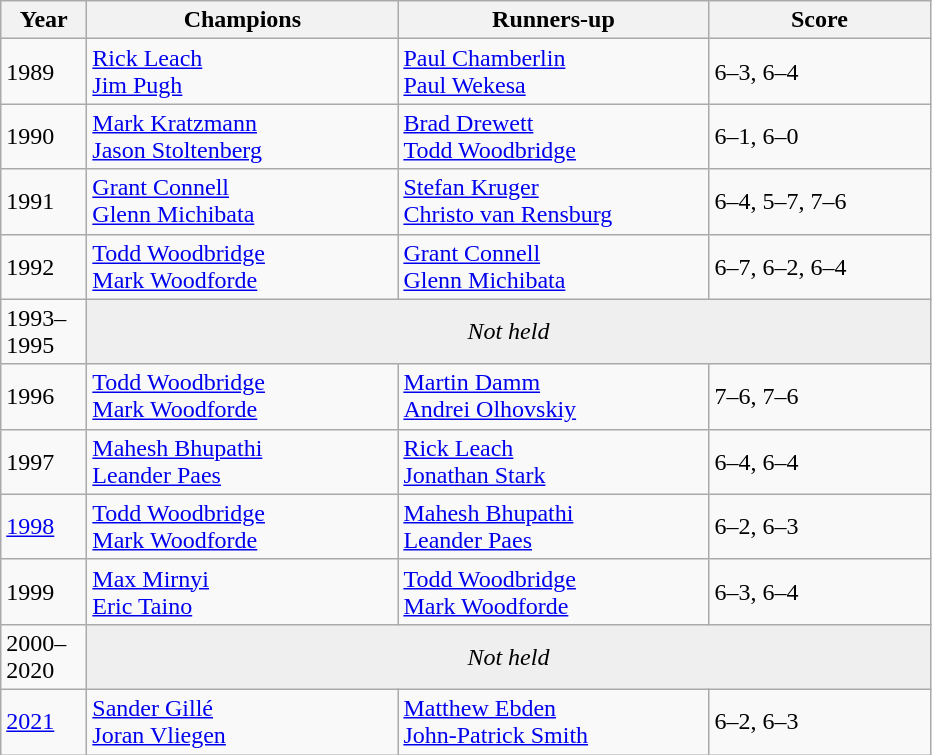<table class="wikitable">
<tr>
<th style="width:50px">Year</th>
<th style="width:200px">Champions</th>
<th style="width:200px">Runners-up</th>
<th style="width:140px" class="unsortable">Score</th>
</tr>
<tr>
<td>1989</td>
<td> <a href='#'>Rick Leach</a><br> <a href='#'>Jim Pugh</a></td>
<td> <a href='#'>Paul Chamberlin</a><br> <a href='#'>Paul Wekesa</a></td>
<td>6–3, 6–4</td>
</tr>
<tr>
<td>1990</td>
<td> <a href='#'>Mark Kratzmann</a><br> <a href='#'>Jason Stoltenberg</a></td>
<td> <a href='#'>Brad Drewett</a><br> <a href='#'>Todd Woodbridge</a></td>
<td>6–1, 6–0</td>
</tr>
<tr>
<td>1991</td>
<td> <a href='#'>Grant Connell</a><br> <a href='#'>Glenn Michibata</a></td>
<td> <a href='#'>Stefan Kruger</a><br> <a href='#'>Christo van Rensburg</a></td>
<td>6–4, 5–7, 7–6</td>
</tr>
<tr>
<td>1992</td>
<td> <a href='#'>Todd Woodbridge</a><br> <a href='#'>Mark Woodforde</a></td>
<td> <a href='#'>Grant Connell</a><br> <a href='#'>Glenn Michibata</a></td>
<td>6–7, 6–2, 6–4</td>
</tr>
<tr>
<td>1993–1995</td>
<td colspan=3 align=center style="background:#efefef"><em>Not held</em></td>
</tr>
<tr>
<td>1996</td>
<td> <a href='#'>Todd Woodbridge</a><br> <a href='#'>Mark Woodforde</a></td>
<td> <a href='#'>Martin Damm</a><br> <a href='#'>Andrei Olhovskiy</a></td>
<td>7–6, 7–6</td>
</tr>
<tr>
<td>1997</td>
<td> <a href='#'>Mahesh Bhupathi</a><br> <a href='#'>Leander Paes</a></td>
<td> <a href='#'>Rick Leach</a><br> <a href='#'>Jonathan Stark</a></td>
<td>6–4, 6–4</td>
</tr>
<tr>
<td><a href='#'>1998</a></td>
<td> <a href='#'>Todd Woodbridge</a><br> <a href='#'>Mark Woodforde</a></td>
<td> <a href='#'>Mahesh Bhupathi</a><br> <a href='#'>Leander Paes</a></td>
<td>6–2, 6–3</td>
</tr>
<tr>
<td>1999</td>
<td> <a href='#'>Max Mirnyi</a><br> <a href='#'>Eric Taino</a></td>
<td> <a href='#'>Todd Woodbridge</a><br> <a href='#'>Mark Woodforde</a></td>
<td>6–3, 6–4</td>
</tr>
<tr>
<td>2000–2020</td>
<td colspan=3 align=center style="background:#efefef"><em>Not held</em></td>
</tr>
<tr>
<td><a href='#'>2021</a></td>
<td> <a href='#'>Sander Gillé</a><br> <a href='#'>Joran Vliegen</a></td>
<td> <a href='#'>Matthew Ebden</a><br> <a href='#'>John-Patrick Smith</a></td>
<td>6–2, 6–3</td>
</tr>
</table>
